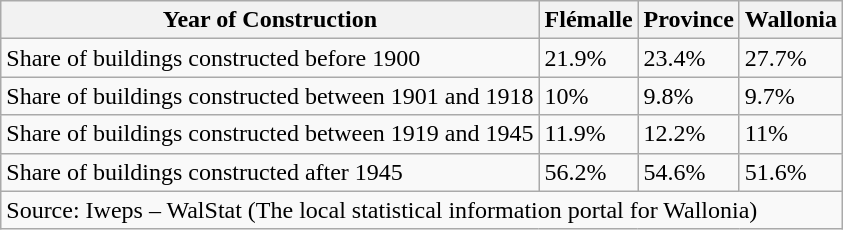<table class="wikitable">
<tr>
<th>Year of Construction</th>
<th>Flémalle</th>
<th>Province</th>
<th>Wallonia</th>
</tr>
<tr>
<td>Share of buildings constructed before 1900</td>
<td>21.9%</td>
<td>23.4%</td>
<td>27.7%</td>
</tr>
<tr>
<td>Share of buildings constructed between 1901 and 1918</td>
<td>10%</td>
<td>9.8%</td>
<td>9.7%</td>
</tr>
<tr>
<td>Share of buildings constructed between 1919 and 1945</td>
<td>11.9%</td>
<td>12.2%</td>
<td>11%</td>
</tr>
<tr>
<td>Share of buildings constructed after 1945</td>
<td>56.2%</td>
<td>54.6%</td>
<td>51.6%</td>
</tr>
<tr>
<td colspan="4">Source: Iweps – WalStat (The local statistical information portal for Wallonia)</td>
</tr>
</table>
